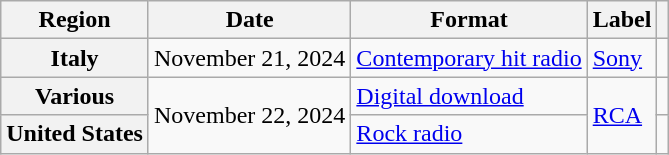<table class="wikitable plainrowheaders">
<tr>
<th scope="col">Region</th>
<th scope="col">Date</th>
<th scope="col">Format</th>
<th scope="col">Label</th>
<th scope="col"></th>
</tr>
<tr>
<th scope="row">Italy</th>
<td>November 21, 2024</td>
<td><a href='#'>Contemporary hit radio</a></td>
<td><a href='#'>Sony</a></td>
<td align="center"></td>
</tr>
<tr>
<th scope="row">Various</th>
<td rowspan="2">November 22, 2024</td>
<td><a href='#'>Digital download</a></td>
<td rowspan="2"><a href='#'>RCA</a></td>
<td align="center"></td>
</tr>
<tr>
<th scope="row">United States</th>
<td><a href='#'>Rock radio</a></td>
<td align="center"></td>
</tr>
</table>
